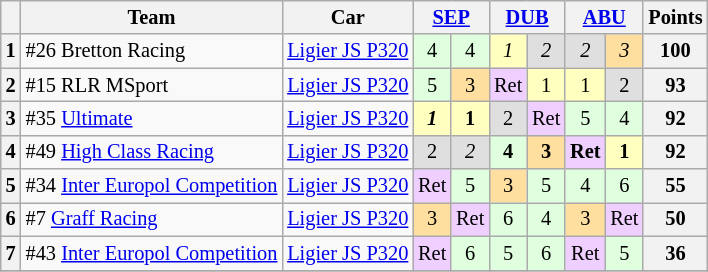<table class="wikitable" style="font-size:85%; text-align:center;">
<tr>
<th></th>
<th>Team</th>
<th>Car</th>
<th colspan=2><a href='#'>SEP</a><br></th>
<th colspan=2><a href='#'>DUB</a><br></th>
<th colspan=2><a href='#'>ABU</a><br></th>
<th>Points</th>
</tr>
<tr>
<th>1</th>
<td align="left"> #26 Bretton Racing</td>
<td align="left"><a href='#'>Ligier JS P320</a></td>
<td style="background:#dfffdf;">4</td>
<td style="background:#dfffdf;">4</td>
<td style="background:#ffffbf;"><em>1</em></td>
<td style="background:#dfdfdf;"><em>2</em></td>
<td style="background:#dfdfdf;"><em>2</em></td>
<td style="background:#ffdf9f;"><em>3</em></td>
<th>100</th>
</tr>
<tr>
<th>2</th>
<td align="left"> #15 RLR MSport</td>
<td align="left"><a href='#'>Ligier JS P320</a></td>
<td style="background:#dfffdf;">5</td>
<td style="background:#ffdf9f;">3</td>
<td style="background:#efcfff;">Ret</td>
<td style="background:#ffffbf;">1</td>
<td style="background:#ffffbf;">1</td>
<td style="background:#dfdfdf;">2</td>
<th>93</th>
</tr>
<tr>
<th>3</th>
<td align="left"> #35 <a href='#'>Ultimate</a></td>
<td align="left"><a href='#'>Ligier JS P320</a></td>
<td style="background:#ffffbf;"><strong><em>1</em></strong></td>
<td style="background:#ffffbf;"><strong>1</strong></td>
<td style="background:#dfdfdf;">2</td>
<td style="background:#efcfff;">Ret</td>
<td style="background:#dfffdf;">5</td>
<td style="background:#dfffdf;">4</td>
<th>92</th>
</tr>
<tr>
<th>4</th>
<td align="left" nowrap> #49 <a href='#'>High Class Racing</a></td>
<td align="left"><a href='#'>Ligier JS P320</a></td>
<td style="background:#dfdfdf;">2</td>
<td style="background:#dfdfdf;"><em>2</em></td>
<td style="background:#dfffdf;"><strong>4</strong></td>
<td style="background:#ffdf9f;"><strong>3</strong></td>
<td style="background:#efcfff;"><strong>Ret</strong></td>
<td style="background:#ffffbf;"><strong>1</strong></td>
<th>92</th>
</tr>
<tr>
<th>5</th>
<td align="left" nowrap> #34 <a href='#'>Inter Europol Competition</a></td>
<td align="left"><a href='#'>Ligier JS P320</a></td>
<td style="background:#efcfff;">Ret</td>
<td style="background:#dfffdf;">5</td>
<td style="background:#ffdf9f;">3</td>
<td style="background:#dfffdf;">5</td>
<td style="background:#dfffdf;">4</td>
<td style="background:#dfffdf;">6</td>
<th>55</th>
</tr>
<tr>
<th>6</th>
<td align="left"> #7 <a href='#'>Graff Racing</a></td>
<td align="left" nowrap><a href='#'>Ligier JS P320</a></td>
<td style="background:#ffdf9f;">3</td>
<td style="background:#efcfff;">Ret</td>
<td style="background:#dfffdf;">6</td>
<td style="background:#dfffdf;">4</td>
<td style="background:#ffdf9f;">3</td>
<td style="background:#efcfff;">Ret</td>
<th>50</th>
</tr>
<tr>
<th>7</th>
<td align="left" nowrap> #43 <a href='#'>Inter Europol Competition</a></td>
<td align="left"><a href='#'>Ligier JS P320</a></td>
<td style="background:#efcfff;">Ret</td>
<td style="background:#dfffdf;">6</td>
<td style="background:#dfffdf;">5</td>
<td style="background:#dfffdf;">6</td>
<td style="background:#efcfff;">Ret</td>
<td style="background:#dfffdf;">5</td>
<th>36</th>
</tr>
<tr>
</tr>
</table>
